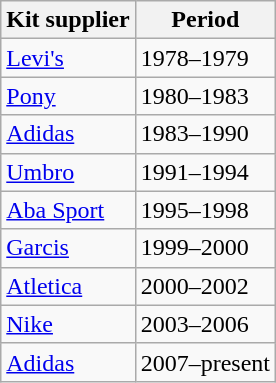<table class="wikitable">
<tr>
<th>Kit supplier</th>
<th>Period</th>
</tr>
<tr>
<td>  <a href='#'>Levi's</a></td>
<td>1978–1979</td>
</tr>
<tr>
<td>  <a href='#'>Pony</a></td>
<td>1980–1983</td>
</tr>
<tr>
<td>  <a href='#'>Adidas</a></td>
<td>1983–1990</td>
</tr>
<tr>
<td>  <a href='#'>Umbro</a></td>
<td>1991–1994</td>
</tr>
<tr>
<td>  <a href='#'>Aba Sport</a></td>
<td>1995–1998</td>
</tr>
<tr>
<td>  <a href='#'>Garcis</a></td>
<td>1999–2000</td>
</tr>
<tr>
<td> <a href='#'>Atletica</a></td>
<td>2000–2002</td>
</tr>
<tr>
<td>  <a href='#'>Nike</a></td>
<td>2003–2006</td>
</tr>
<tr>
<td>  <a href='#'>Adidas</a></td>
<td>2007–present</td>
</tr>
</table>
